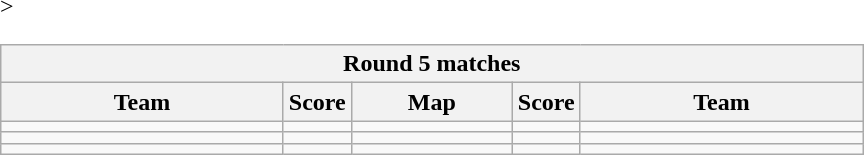<table class="wikitable" style="text-align: center;">
<tr>
<th colspan=5>Round 5 matches</th>
</tr>
<tr <noinclude>>
<th width="181px">Team</th>
<th width="20px">Score</th>
<th width="100px">Map</th>
<th width="20px">Score</th>
<th width="181px">Team</noinclude></th>
</tr>
<tr>
<td></td>
<td></td>
<td></td>
<td></td>
<td></td>
</tr>
<tr>
<td></td>
<td></td>
<td></td>
<td></td>
<td></td>
</tr>
<tr>
<td></td>
<td></td>
<td></td>
<td></td>
<td></td>
</tr>
</table>
